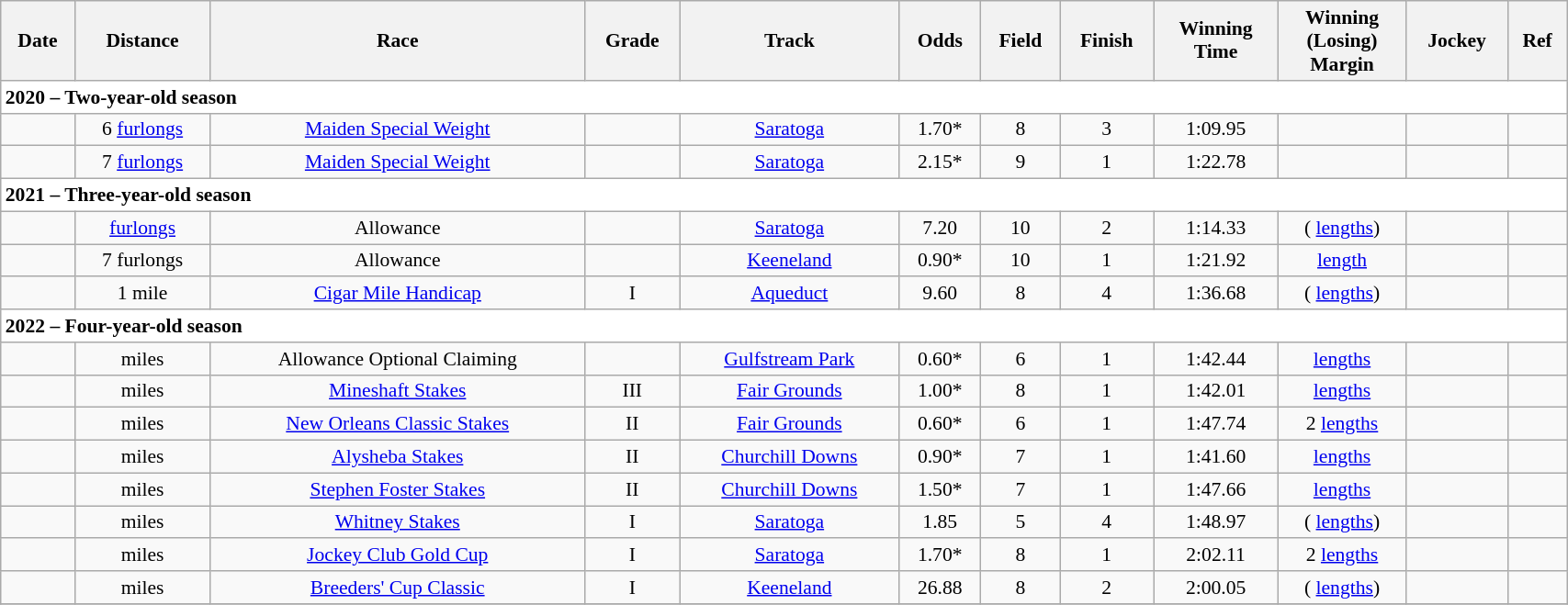<table class = "wikitable sortable" style="text-align:center; width:90%; font-size:90%">
<tr>
<th scope="col">Date</th>
<th scope="col">Distance</th>
<th scope="col">Race</th>
<th scope="col">Grade</th>
<th scope="col">Track</th>
<th scope="col">Odds</th>
<th scope="col">Field</th>
<th scope="col">Finish</th>
<th scope="col">Winning<br>Time</th>
<th scope="col">Winning<br>(Losing)<br>Margin</th>
<th scope="col">Jockey</th>
<th scope="col" class="unsortable">Ref</th>
</tr>
<tr style="background-color:white">
<td align="left" colspan=12><strong>2020 – Two-year-old season</strong></td>
</tr>
<tr>
<td></td>
<td> 6 <a href='#'>furlongs</a></td>
<td><a href='#'>Maiden Special Weight</a></td>
<td></td>
<td><a href='#'>Saratoga</a></td>
<td>1.70*</td>
<td>8</td>
<td>3</td>
<td>1:09.95</td>
<td></td>
<td></td>
<td></td>
</tr>
<tr>
<td></td>
<td> 7 <a href='#'>furlongs</a></td>
<td><a href='#'>Maiden Special Weight</a></td>
<td></td>
<td><a href='#'>Saratoga</a></td>
<td>2.15*</td>
<td>9</td>
<td>1</td>
<td>1:22.78</td>
<td></td>
<td></td>
<td></td>
</tr>
<tr style="background-color:white">
<td align="left" colspan=12><strong>2021 – Three-year-old season</strong></td>
</tr>
<tr>
<td></td>
<td>   <a href='#'>furlongs</a></td>
<td>Allowance</td>
<td></td>
<td><a href='#'>Saratoga</a></td>
<td>7.20</td>
<td>10</td>
<td>2</td>
<td>1:14.33</td>
<td>( <a href='#'>lengths</a>)</td>
<td></td>
<td></td>
</tr>
<tr>
<td></td>
<td> 7 furlongs</td>
<td>Allowance</td>
<td></td>
<td><a href='#'>Keeneland</a></td>
<td>0.90*</td>
<td>10</td>
<td>1</td>
<td>1:21.92</td>
<td>  <a href='#'>length</a></td>
<td></td>
<td></td>
</tr>
<tr>
<td></td>
<td> 1 mile</td>
<td><a href='#'>Cigar Mile Handicap</a></td>
<td> I</td>
<td><a href='#'>Aqueduct</a></td>
<td>9.60</td>
<td>8</td>
<td>4</td>
<td>1:36.68</td>
<td>( <a href='#'>lengths</a>)</td>
<td></td>
<td></td>
</tr>
<tr style="background-color:white">
<td align="left" colspan=12><strong>2022 – Four-year-old season</strong></td>
</tr>
<tr>
<td></td>
<td>  miles</td>
<td>Allowance Optional Claiming</td>
<td></td>
<td><a href='#'>Gulfstream Park</a></td>
<td>0.60*</td>
<td>6</td>
<td>1</td>
<td>1:42.44</td>
<td>  <a href='#'>lengths</a></td>
<td></td>
<td></td>
</tr>
<tr>
<td></td>
<td>  miles</td>
<td><a href='#'>Mineshaft Stakes</a></td>
<td>III</td>
<td><a href='#'>Fair Grounds</a></td>
<td>1.00*</td>
<td>8</td>
<td>1</td>
<td>1:42.01</td>
<td>  <a href='#'>lengths</a></td>
<td></td>
<td></td>
</tr>
<tr>
<td></td>
<td>  miles</td>
<td><a href='#'>New Orleans Classic Stakes</a></td>
<td>II</td>
<td><a href='#'>Fair Grounds</a></td>
<td>0.60*</td>
<td>6</td>
<td>1</td>
<td>1:47.74</td>
<td> 2 <a href='#'>lengths</a></td>
<td></td>
<td></td>
</tr>
<tr>
<td></td>
<td>  miles</td>
<td><a href='#'>Alysheba Stakes</a></td>
<td>II</td>
<td><a href='#'>Churchill Downs</a></td>
<td>0.90*</td>
<td>7</td>
<td>1</td>
<td>1:41.60</td>
<td>  <a href='#'>lengths</a></td>
<td></td>
<td></td>
</tr>
<tr>
<td></td>
<td>  miles</td>
<td><a href='#'>Stephen Foster Stakes</a></td>
<td>II</td>
<td><a href='#'>Churchill Downs</a></td>
<td>1.50*</td>
<td>7</td>
<td>1</td>
<td>1:47.66</td>
<td>  <a href='#'>lengths</a></td>
<td></td>
<td></td>
</tr>
<tr>
<td></td>
<td>  miles</td>
<td><a href='#'>Whitney Stakes</a></td>
<td> I</td>
<td><a href='#'>Saratoga</a></td>
<td>1.85</td>
<td>5</td>
<td>4</td>
<td>1:48.97</td>
<td>( <a href='#'>lengths</a>)</td>
<td></td>
<td></td>
</tr>
<tr>
<td></td>
<td>  miles</td>
<td><a href='#'>Jockey Club Gold Cup</a></td>
<td> I</td>
<td><a href='#'>Saratoga</a></td>
<td>1.70*</td>
<td>8</td>
<td>1</td>
<td>2:02.11</td>
<td> 2 <a href='#'>lengths</a></td>
<td></td>
<td></td>
</tr>
<tr>
<td></td>
<td>  miles</td>
<td><a href='#'>Breeders' Cup Classic</a></td>
<td>I</td>
<td><a href='#'>Keeneland</a></td>
<td>26.88</td>
<td>8</td>
<td>2</td>
<td>2:00.05</td>
<td>( <a href='#'>lengths</a>)</td>
<td></td>
<td></td>
</tr>
<tr>
</tr>
</table>
